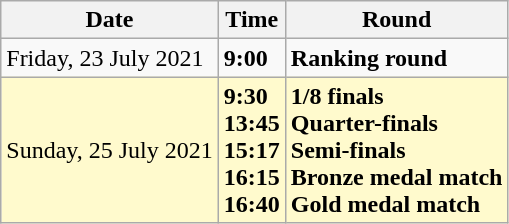<table class="wikitable">
<tr>
<th>Date</th>
<th>Time</th>
<th>Round</th>
</tr>
<tr>
<td>Friday, 23 July 2021</td>
<td><strong>9:00</strong></td>
<td><strong>Ranking round</strong></td>
</tr>
<tr style=background:lemonchiffon>
<td>Sunday, 25 July 2021</td>
<td><strong>9:30</strong><br><strong>13:45<br>15:17<br>16:15<br>16:40</strong></td>
<td><strong>1/8 finals</strong><br><strong>Quarter-finals</strong><br><strong>Semi-finals</strong><br><strong>Bronze medal match</strong><br><strong>Gold medal match</strong></td>
</tr>
</table>
